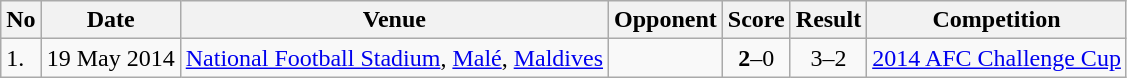<table class="wikitable" style="font-size:100%;">
<tr>
<th>No</th>
<th>Date</th>
<th>Venue</th>
<th>Opponent</th>
<th>Score</th>
<th>Result</th>
<th>Competition</th>
</tr>
<tr>
<td>1.</td>
<td>19 May 2014</td>
<td><a href='#'>National Football Stadium</a>, <a href='#'>Malé</a>, <a href='#'>Maldives</a></td>
<td></td>
<td align=center><strong>2</strong>–0</td>
<td align=center>3–2</td>
<td><a href='#'>2014 AFC Challenge Cup</a></td>
</tr>
</table>
